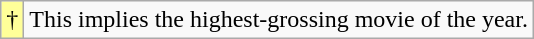<table class="wikitable">
<tr>
<td style="background-color:#FFFF99">†</td>
<td>This implies the highest-grossing movie of the year.</td>
</tr>
</table>
